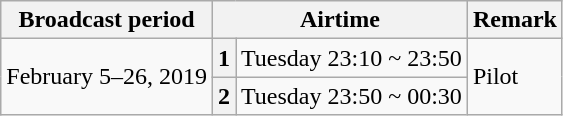<table class=wikitable>
<tr>
<th>Broadcast period</th>
<th colspan=2>Airtime</th>
<th>Remark</th>
</tr>
<tr>
<td rowspan=2>February 5–26, 2019</td>
<th>1</th>
<td>Tuesday 23:10 ~ 23:50</td>
<td rowspan=4>Pilot</td>
</tr>
<tr>
<th>2</th>
<td>Tuesday 23:50 ~ 00:30</td>
</tr>
</table>
